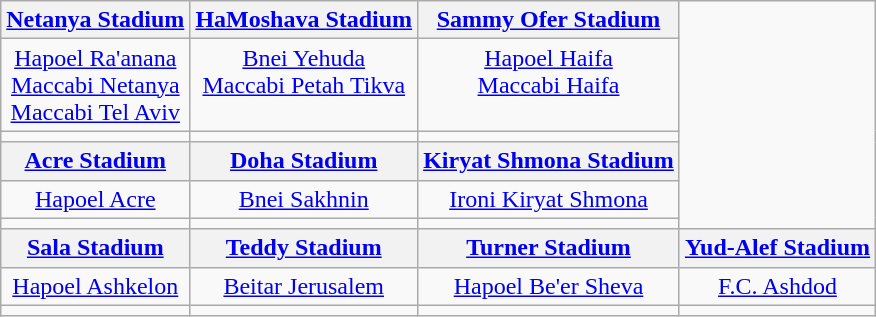<table class="wikitable" style="text-align:center">
<tr>
<th><a href='#'>Netanya Stadium</a></th>
<th><a href='#'>HaMoshava Stadium</a></th>
<th><a href='#'>Sammy Ofer Stadium</a></th>
<td rowspan="6"></td>
</tr>
<tr>
<td><a href='#'>Hapoel Ra'anana</a> <br><a href='#'>Maccabi Netanya</a> <br><a href='#'>Maccabi Tel Aviv</a></td>
<td valign=top><a href='#'>Bnei Yehuda</a> <br><a href='#'>Maccabi Petah Tikva</a></td>
<td valign=top><a href='#'>Hapoel Haifa</a> <br><a href='#'>Maccabi Haifa</a></td>
</tr>
<tr>
<td></td>
<td></td>
<td></td>
</tr>
<tr>
<th><a href='#'>Acre Stadium</a></th>
<th><a href='#'>Doha Stadium</a></th>
<th><a href='#'>Kiryat Shmona Stadium</a></th>
</tr>
<tr>
<td><a href='#'>Hapoel Acre</a></td>
<td><a href='#'>Bnei Sakhnin</a></td>
<td><a href='#'>Ironi Kiryat Shmona</a></td>
</tr>
<tr>
<td></td>
<td></td>
<td></td>
</tr>
<tr>
<th><a href='#'>Sala Stadium</a></th>
<th><a href='#'>Teddy Stadium</a></th>
<th><a href='#'>Turner Stadium</a></th>
<th><a href='#'>Yud-Alef Stadium</a></th>
</tr>
<tr>
<td><a href='#'>Hapoel Ashkelon</a></td>
<td><a href='#'>Beitar Jerusalem</a></td>
<td><a href='#'>Hapoel Be'er Sheva</a></td>
<td><a href='#'>F.C. Ashdod</a></td>
</tr>
<tr>
<td></td>
<td></td>
<td></td>
<td></td>
</tr>
</table>
